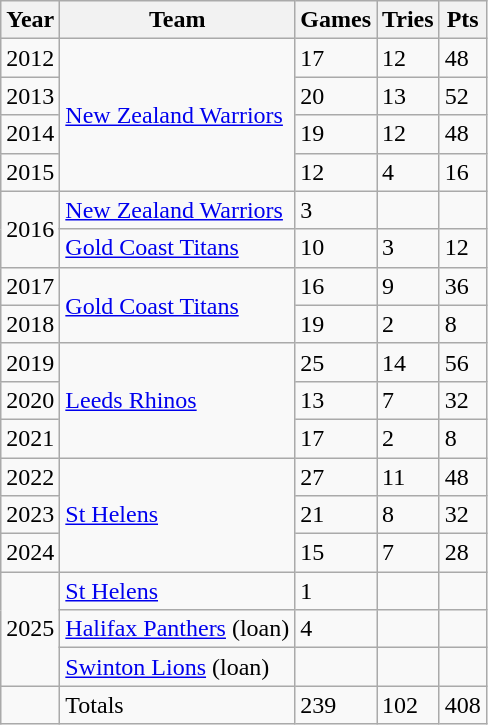<table class="wikitable">
<tr>
<th>Year</th>
<th>Team</th>
<th>Games</th>
<th>Tries</th>
<th>Pts</th>
</tr>
<tr>
<td>2012</td>
<td rowspan="4"> <a href='#'>New Zealand Warriors</a></td>
<td>17</td>
<td>12</td>
<td>48</td>
</tr>
<tr>
<td>2013</td>
<td>20</td>
<td>13</td>
<td>52</td>
</tr>
<tr>
<td>2014</td>
<td>19</td>
<td>12</td>
<td>48</td>
</tr>
<tr>
<td>2015</td>
<td>12</td>
<td>4</td>
<td>16</td>
</tr>
<tr>
<td rowspan="2">2016</td>
<td> <a href='#'>New Zealand Warriors</a></td>
<td>3</td>
<td></td>
<td></td>
</tr>
<tr>
<td> <a href='#'>Gold Coast Titans</a></td>
<td>10</td>
<td>3</td>
<td>12</td>
</tr>
<tr>
<td>2017</td>
<td rowspan="2"> <a href='#'>Gold Coast Titans</a></td>
<td>16</td>
<td>9</td>
<td>36</td>
</tr>
<tr>
<td>2018</td>
<td>19</td>
<td>2</td>
<td>8</td>
</tr>
<tr>
<td>2019</td>
<td rowspan="3"> <a href='#'>Leeds Rhinos</a></td>
<td>25</td>
<td>14</td>
<td>56</td>
</tr>
<tr>
<td>2020</td>
<td>13</td>
<td>7</td>
<td>32</td>
</tr>
<tr>
<td>2021</td>
<td>17</td>
<td>2</td>
<td>8</td>
</tr>
<tr>
<td>2022</td>
<td rowspan="3"> <a href='#'>St Helens</a></td>
<td>27</td>
<td>11</td>
<td>48</td>
</tr>
<tr>
<td>2023</td>
<td>21</td>
<td>8</td>
<td>32</td>
</tr>
<tr>
<td>2024</td>
<td>15</td>
<td>7</td>
<td>28</td>
</tr>
<tr>
<td rowspan="3">2025</td>
<td> <a href='#'>St Helens</a></td>
<td>1</td>
<td></td>
<td></td>
</tr>
<tr>
<td> <a href='#'>Halifax Panthers</a> (loan)</td>
<td>4</td>
<td></td>
<td></td>
</tr>
<tr>
<td> <a href='#'>Swinton Lions</a> (loan)</td>
<td></td>
<td></td>
<td></td>
</tr>
<tr>
<td></td>
<td>Totals</td>
<td>239</td>
<td>102</td>
<td>408</td>
</tr>
</table>
